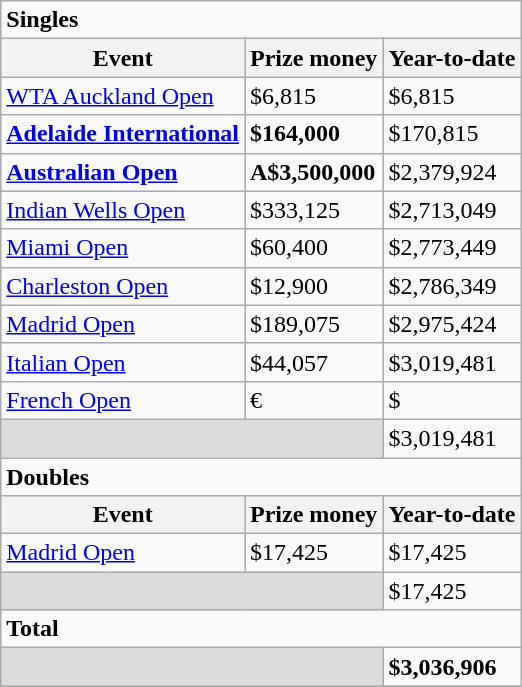<table class="wikitable sortable">
<tr>
<td colspan=3><strong>Singles</strong></td>
</tr>
<tr>
<th>Event</th>
<th>Prize money</th>
<th>Year-to-date</th>
</tr>
<tr>
<td><a href='#'>WTA Auckland Open</a></td>
<td>$6,815</td>
<td>$6,815</td>
</tr>
<tr>
<td><strong><a href='#'>Adelaide International</a></strong></td>
<td><strong>$164,000</strong></td>
<td>$170,815</td>
</tr>
<tr>
<td><strong><a href='#'>Australian Open</a></strong></td>
<td><strong>A$3,500,000</strong></td>
<td>$2,379,924</td>
</tr>
<tr>
<td><a href='#'>Indian Wells Open</a></td>
<td>$333,125</td>
<td>$2,713,049</td>
</tr>
<tr>
<td><a href='#'>Miami Open</a></td>
<td>$60,400</td>
<td>$2,773,449</td>
</tr>
<tr>
<td><a href='#'>Charleston Open</a></td>
<td>$12,900</td>
<td>$2,786,349</td>
</tr>
<tr>
<td><a href='#'>Madrid Open</a></td>
<td>$189,075</td>
<td>$2,975,424</td>
</tr>
<tr>
<td><a href='#'>Italian Open</a></td>
<td>$44,057</td>
<td>$3,019,481</td>
</tr>
<tr>
<td><a href='#'>French Open</a></td>
<td>€</td>
<td>$</td>
</tr>
<tr class="sortbottom">
<td colspan=2 bgcolor=#DCDCDC></td>
<td>$3,019,481</td>
</tr>
<tr>
<td colspan=3><strong>Doubles</strong></td>
</tr>
<tr>
<th>Event</th>
<th>Prize money</th>
<th>Year-to-date</th>
</tr>
<tr>
<td><a href='#'>Madrid Open</a></td>
<td>$17,425</td>
<td>$17,425</td>
</tr>
<tr class="sortbottom">
<td colspan=2 bgcolor=#DCDCDC></td>
<td>$17,425</td>
</tr>
<tr>
<td colspan=3><strong>Total</strong> </td>
</tr>
<tr class="sortbottom">
<td colspan=2 bgcolor=#DCDCDC></td>
<td><strong>$3,036,906</strong></td>
</tr>
<tr>
</tr>
</table>
